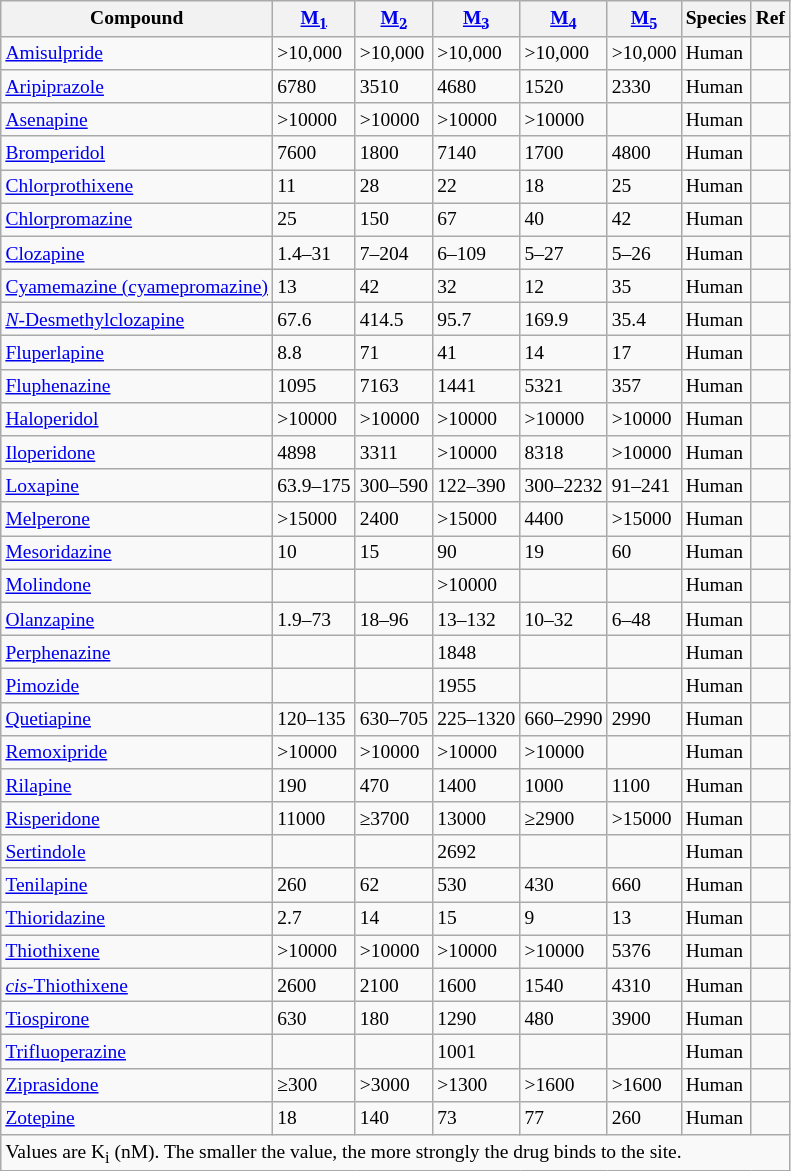<table class="wikitable" style="font-size:small;">
<tr>
<th>Compound</th>
<th><a href='#'>M<sub>1</sub></a></th>
<th><a href='#'>M<sub>2</sub></a></th>
<th><a href='#'>M<sub>3</sub></a></th>
<th><a href='#'>M<sub>4</sub></a></th>
<th><a href='#'>M<sub>5</sub></a></th>
<th>Species</th>
<th>Ref</th>
</tr>
<tr>
<td><a href='#'>Amisulpride</a></td>
<td>>10,000</td>
<td>>10,000</td>
<td>>10,000</td>
<td>>10,000</td>
<td>>10,000</td>
<td>Human</td>
<td></td>
</tr>
<tr>
<td><a href='#'>Aripiprazole</a></td>
<td>6780</td>
<td>3510</td>
<td>4680</td>
<td>1520</td>
<td>2330</td>
<td>Human</td>
<td></td>
</tr>
<tr>
<td><a href='#'>Asenapine</a></td>
<td>>10000</td>
<td>>10000</td>
<td>>10000</td>
<td>>10000</td>
<td></td>
<td>Human</td>
<td></td>
</tr>
<tr>
<td><a href='#'>Bromperidol</a></td>
<td>7600</td>
<td>1800</td>
<td>7140</td>
<td>1700</td>
<td>4800</td>
<td>Human</td>
<td></td>
</tr>
<tr>
<td><a href='#'>Chlorprothixene</a></td>
<td>11</td>
<td>28</td>
<td>22</td>
<td>18</td>
<td>25</td>
<td>Human</td>
<td></td>
</tr>
<tr>
<td><a href='#'>Chlorpromazine</a></td>
<td>25</td>
<td>150</td>
<td>67</td>
<td>40</td>
<td>42</td>
<td>Human</td>
<td></td>
</tr>
<tr>
<td><a href='#'>Clozapine</a></td>
<td>1.4–31</td>
<td>7–204</td>
<td>6–109</td>
<td>5–27</td>
<td>5–26</td>
<td>Human</td>
<td></td>
</tr>
<tr>
<td><a href='#'>Cyamemazine (cyamepromazine)</a></td>
<td>13</td>
<td>42</td>
<td>32</td>
<td>12</td>
<td>35</td>
<td>Human</td>
<td></td>
</tr>
<tr>
<td><a href='#'><em>N</em>-Desmethylclozapine</a></td>
<td>67.6</td>
<td>414.5</td>
<td>95.7</td>
<td>169.9</td>
<td>35.4</td>
<td>Human</td>
<td></td>
</tr>
<tr>
<td><a href='#'>Fluperlapine</a></td>
<td>8.8</td>
<td>71</td>
<td>41</td>
<td>14</td>
<td>17</td>
<td>Human</td>
<td></td>
</tr>
<tr>
<td><a href='#'>Fluphenazine</a></td>
<td>1095</td>
<td>7163</td>
<td>1441</td>
<td>5321</td>
<td>357</td>
<td>Human</td>
<td></td>
</tr>
<tr>
<td><a href='#'>Haloperidol</a></td>
<td>>10000</td>
<td>>10000</td>
<td>>10000</td>
<td>>10000</td>
<td>>10000</td>
<td>Human</td>
<td></td>
</tr>
<tr>
<td><a href='#'>Iloperidone</a></td>
<td>4898</td>
<td>3311</td>
<td>>10000</td>
<td>8318</td>
<td>>10000</td>
<td>Human</td>
<td></td>
</tr>
<tr>
<td><a href='#'>Loxapine</a></td>
<td>63.9–175</td>
<td>300–590</td>
<td>122–390</td>
<td>300–2232</td>
<td>91–241</td>
<td>Human</td>
<td></td>
</tr>
<tr>
<td><a href='#'>Melperone</a></td>
<td>>15000</td>
<td>2400</td>
<td>>15000</td>
<td>4400</td>
<td>>15000</td>
<td>Human</td>
<td></td>
</tr>
<tr>
<td><a href='#'>Mesoridazine</a></td>
<td>10</td>
<td>15</td>
<td>90</td>
<td>19</td>
<td>60</td>
<td>Human</td>
<td></td>
</tr>
<tr>
<td><a href='#'>Molindone</a></td>
<td></td>
<td></td>
<td>>10000</td>
<td></td>
<td></td>
<td>Human</td>
<td></td>
</tr>
<tr>
<td><a href='#'>Olanzapine</a></td>
<td>1.9–73</td>
<td>18–96</td>
<td>13–132</td>
<td>10–32</td>
<td>6–48</td>
<td>Human</td>
<td></td>
</tr>
<tr>
<td><a href='#'>Perphenazine</a></td>
<td></td>
<td></td>
<td>1848</td>
<td></td>
<td></td>
<td>Human</td>
<td></td>
</tr>
<tr>
<td><a href='#'>Pimozide</a></td>
<td></td>
<td></td>
<td>1955</td>
<td></td>
<td></td>
<td>Human</td>
<td></td>
</tr>
<tr>
<td><a href='#'>Quetiapine</a></td>
<td>120–135</td>
<td>630–705</td>
<td>225–1320</td>
<td>660–2990</td>
<td>2990</td>
<td>Human</td>
<td></td>
</tr>
<tr>
<td><a href='#'>Remoxipride</a></td>
<td>>10000</td>
<td>>10000</td>
<td>>10000</td>
<td>>10000</td>
<td></td>
<td>Human</td>
<td></td>
</tr>
<tr>
<td><a href='#'>Rilapine</a></td>
<td>190</td>
<td>470</td>
<td>1400</td>
<td>1000</td>
<td>1100</td>
<td>Human</td>
<td></td>
</tr>
<tr>
<td><a href='#'>Risperidone</a></td>
<td>11000</td>
<td>≥3700</td>
<td>13000</td>
<td>≥2900</td>
<td>>15000</td>
<td>Human</td>
<td></td>
</tr>
<tr>
<td><a href='#'>Sertindole</a></td>
<td></td>
<td></td>
<td>2692</td>
<td></td>
<td></td>
<td>Human</td>
<td></td>
</tr>
<tr>
<td><a href='#'>Tenilapine</a></td>
<td>260</td>
<td>62</td>
<td>530</td>
<td>430</td>
<td>660</td>
<td>Human</td>
<td></td>
</tr>
<tr>
<td><a href='#'>Thioridazine</a></td>
<td>2.7</td>
<td>14</td>
<td>15</td>
<td>9</td>
<td>13</td>
<td>Human</td>
<td></td>
</tr>
<tr>
<td><a href='#'>Thiothixene</a></td>
<td>>10000</td>
<td>>10000</td>
<td>>10000</td>
<td>>10000</td>
<td>5376</td>
<td>Human</td>
<td></td>
</tr>
<tr>
<td><a href='#'><em>cis</em>-Thiothixene</a></td>
<td>2600</td>
<td>2100</td>
<td>1600</td>
<td>1540</td>
<td>4310</td>
<td>Human</td>
<td></td>
</tr>
<tr>
<td><a href='#'>Tiospirone</a></td>
<td>630</td>
<td>180</td>
<td>1290</td>
<td>480</td>
<td>3900</td>
<td>Human</td>
<td></td>
</tr>
<tr>
<td><a href='#'>Trifluoperazine</a></td>
<td></td>
<td></td>
<td>1001</td>
<td></td>
<td></td>
<td>Human</td>
<td></td>
</tr>
<tr>
<td><a href='#'>Ziprasidone</a></td>
<td>≥300</td>
<td>>3000</td>
<td>>1300</td>
<td>>1600</td>
<td>>1600</td>
<td>Human</td>
<td></td>
</tr>
<tr>
<td><a href='#'>Zotepine</a></td>
<td>18</td>
<td>140</td>
<td>73</td>
<td>77</td>
<td>260</td>
<td>Human</td>
<td></td>
</tr>
<tr class="sortbottom">
<td colspan="8">Values are K<sub>i</sub> (nM). The smaller the value, the more strongly the drug binds to the site.</td>
</tr>
</table>
